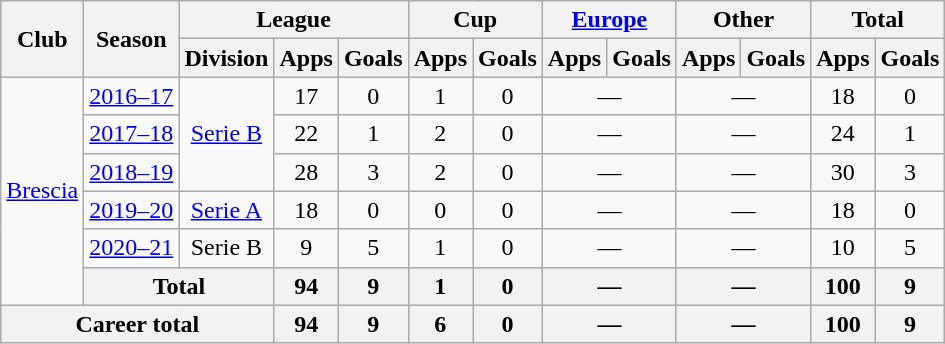<table class="wikitable" style="text-align:center">
<tr>
<th rowspan="2">Club</th>
<th rowspan="2">Season</th>
<th colspan="3">League</th>
<th colspan="2">Cup</th>
<th colspan="2"><a href='#'>Europe</a></th>
<th colspan="2">Other</th>
<th colspan="2">Total</th>
</tr>
<tr>
<th>Division</th>
<th>Apps</th>
<th>Goals</th>
<th>Apps</th>
<th>Goals</th>
<th>Apps</th>
<th>Goals</th>
<th>Apps</th>
<th>Goals</th>
<th>Apps</th>
<th>Goals</th>
</tr>
<tr>
<td rowspan="6"><a href='#'>Brescia</a></td>
<td><a href='#'>2016–17</a></td>
<td rowspan="3"><a href='#'>Serie B</a></td>
<td>17</td>
<td>0</td>
<td>1</td>
<td>0</td>
<td colspan="2">—</td>
<td colspan="2">—</td>
<td>18</td>
<td>0</td>
</tr>
<tr>
<td><a href='#'>2017–18</a></td>
<td>22</td>
<td>1</td>
<td>2</td>
<td>0</td>
<td colspan="2">—</td>
<td colspan="2">—</td>
<td>24</td>
<td>1</td>
</tr>
<tr>
<td><a href='#'>2018–19</a></td>
<td>28</td>
<td>3</td>
<td>2</td>
<td>0</td>
<td colspan="2">—</td>
<td colspan="2">—</td>
<td>30</td>
<td>3</td>
</tr>
<tr>
<td><a href='#'>2019–20</a></td>
<td><a href='#'>Serie A</a></td>
<td>18</td>
<td>0</td>
<td>0</td>
<td>0</td>
<td colspan="2">—</td>
<td colspan="2">—</td>
<td>18</td>
<td>0</td>
</tr>
<tr>
<td><a href='#'>2020–21</a></td>
<td>Serie B</td>
<td>9</td>
<td>5</td>
<td>1</td>
<td>0</td>
<td colspan="2">—</td>
<td colspan="2">—</td>
<td>10</td>
<td>5</td>
</tr>
<tr>
<th colspan="2">Total</th>
<th>94</th>
<th>9</th>
<th>1</th>
<th>0</th>
<th colspan="2">—</th>
<th colspan="2">—</th>
<th>100</th>
<th>9</th>
</tr>
<tr>
<th colspan="3">Career total</th>
<th>94</th>
<th>9</th>
<th>6</th>
<th>0</th>
<th colspan="2">—</th>
<th colspan="2">—</th>
<th>100</th>
<th>9</th>
</tr>
</table>
